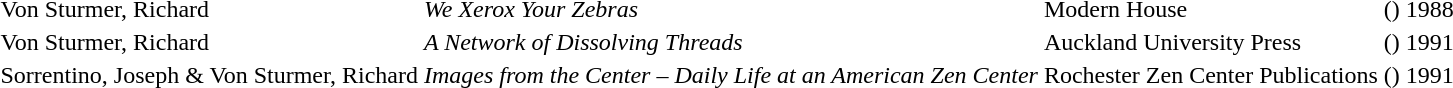<table>
<tr>
<td>Von Sturmer, Richard</td>
<td><em>We Xerox Your Zebras</em></td>
<td>Modern House</td>
<td>()</td>
<td>1988</td>
</tr>
<tr>
<td>Von Sturmer, Richard</td>
<td><em>A Network of Dissolving Threads</em></td>
<td>Auckland University Press</td>
<td>()</td>
<td>1991</td>
</tr>
<tr>
<td>Sorrentino, Joseph & Von Sturmer, Richard</td>
<td><em>Images from the Center – Daily Life at an American Zen Center</em></td>
<td>Rochester Zen Center Publications</td>
<td>()</td>
<td>1991</td>
</tr>
<tr>
</tr>
</table>
